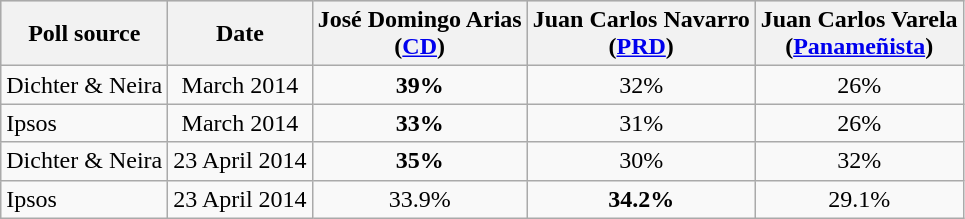<table class="wikitable sortable" style=text-align:center>
<tr style="background:lightgrey;">
<th>Poll source</th>
<th>Date</th>
<th>José Domingo Arias<br>(<a href='#'>CD</a>)</th>
<th>Juan Carlos Navarro<br>(<a href='#'>PRD</a>)</th>
<th>Juan Carlos Varela<br>(<a href='#'>Panameñista</a>)</th>
</tr>
<tr>
<td align="left">Dichter & Neira</td>
<td>March 2014</td>
<td><strong>39%</strong></td>
<td>32%</td>
<td>26%</td>
</tr>
<tr>
<td align="left">Ipsos</td>
<td>March 2014</td>
<td><strong>33%</strong></td>
<td>31%</td>
<td>26%</td>
</tr>
<tr>
<td align="left">Dichter & Neira</td>
<td>23 April 2014</td>
<td><strong>35%</strong></td>
<td>30%</td>
<td>32%</td>
</tr>
<tr>
<td align="left">Ipsos</td>
<td>23 April 2014</td>
<td>33.9%</td>
<td><strong>34.2%</strong></td>
<td>29.1%</td>
</tr>
</table>
